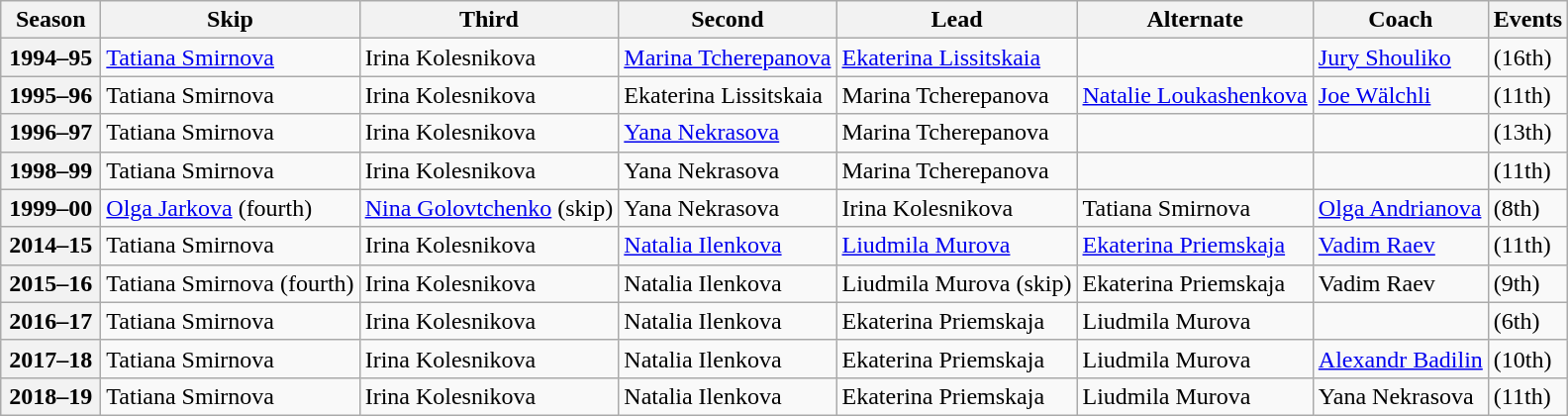<table class="wikitable">
<tr>
<th scope="col" width=60>Season</th>
<th scope="col">Skip</th>
<th scope="col">Third</th>
<th scope="col">Second</th>
<th scope="col">Lead</th>
<th scope="col">Alternate</th>
<th scope="col">Coach</th>
<th scope="col">Events</th>
</tr>
<tr>
<th scope="row">1994–95</th>
<td><a href='#'>Tatiana Smirnova</a></td>
<td>Irina Kolesnikova</td>
<td><a href='#'>Marina Tcherepanova</a></td>
<td><a href='#'>Ekaterina Lissitskaia</a></td>
<td></td>
<td><a href='#'>Jury Shouliko</a></td>
<td> (16th)</td>
</tr>
<tr>
<th scope="row">1995–96</th>
<td>Tatiana Smirnova</td>
<td>Irina Kolesnikova</td>
<td>Ekaterina Lissitskaia</td>
<td>Marina Tcherepanova</td>
<td><a href='#'>Natalie Loukashenkova</a></td>
<td><a href='#'>Joe Wälchli</a></td>
<td> (11th)</td>
</tr>
<tr>
<th scope="row">1996–97</th>
<td>Tatiana Smirnova</td>
<td>Irina Kolesnikova</td>
<td><a href='#'>Yana Nekrasova</a></td>
<td>Marina Tcherepanova</td>
<td></td>
<td></td>
<td> (13th)</td>
</tr>
<tr>
<th scope="row">1998–99</th>
<td>Tatiana Smirnova</td>
<td>Irina Kolesnikova</td>
<td>Yana Nekrasova</td>
<td>Marina Tcherepanova</td>
<td></td>
<td></td>
<td> (11th)</td>
</tr>
<tr>
<th scope="row">1999–00</th>
<td><a href='#'>Olga Jarkova</a> (fourth)</td>
<td><a href='#'>Nina Golovtchenko</a> (skip)</td>
<td>Yana Nekrasova</td>
<td>Irina Kolesnikova</td>
<td>Tatiana Smirnova</td>
<td><a href='#'>Olga Andrianova</a></td>
<td> (8th)</td>
</tr>
<tr>
<th scope="row">2014–15</th>
<td>Tatiana Smirnova</td>
<td>Irina Kolesnikova</td>
<td><a href='#'>Natalia Ilenkova</a></td>
<td><a href='#'>Liudmila Murova</a></td>
<td><a href='#'>Ekaterina Priemskaja</a></td>
<td><a href='#'>Vadim Raev</a></td>
<td> (11th)</td>
</tr>
<tr>
<th scope="row">2015–16</th>
<td>Tatiana Smirnova (fourth)</td>
<td>Irina Kolesnikova</td>
<td>Natalia Ilenkova</td>
<td>Liudmila Murova (skip)</td>
<td>Ekaterina Priemskaja</td>
<td>Vadim Raev</td>
<td> (9th)</td>
</tr>
<tr>
<th scope="row">2016–17</th>
<td>Tatiana Smirnova</td>
<td>Irina Kolesnikova</td>
<td>Natalia Ilenkova</td>
<td>Ekaterina Priemskaja</td>
<td>Liudmila Murova</td>
<td></td>
<td> (6th)</td>
</tr>
<tr>
<th scope="row">2017–18</th>
<td>Tatiana Smirnova</td>
<td>Irina Kolesnikova</td>
<td>Natalia Ilenkova</td>
<td>Ekaterina Priemskaja</td>
<td>Liudmila Murova</td>
<td><a href='#'>Alexandr Badilin</a></td>
<td> (10th)</td>
</tr>
<tr>
<th scope="row">2018–19</th>
<td>Tatiana Smirnova</td>
<td>Irina Kolesnikova</td>
<td>Natalia Ilenkova</td>
<td>Ekaterina Priemskaja</td>
<td>Liudmila Murova</td>
<td>Yana Nekrasova</td>
<td> (11th)</td>
</tr>
</table>
